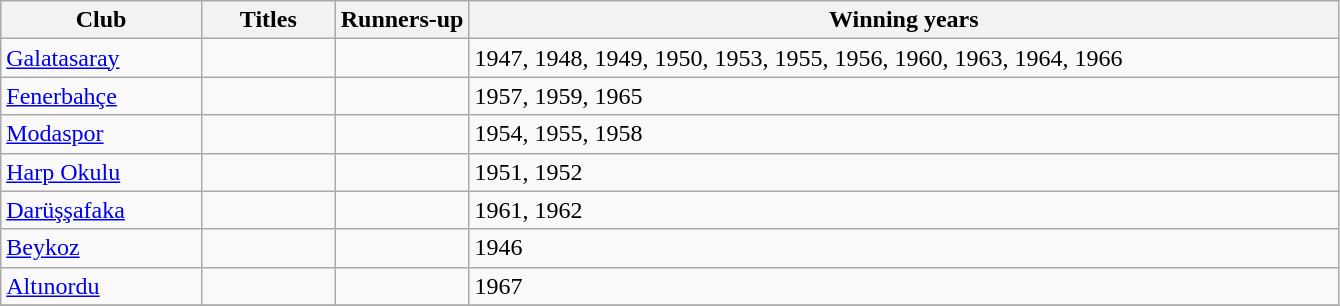<table class="wikitable">
<tr>
<th style="width:15%;">Club</th>
<th style="width:10%;">Titles</th>
<th style="width:10%;">Runners-up</th>
<th style="width:75%;">Winning years</th>
</tr>
<tr>
<td><a href='#'>Galatasaray</a></td>
<td></td>
<td></td>
<td>1947, 1948, 1949, 1950, 1953, 1955, 1956, 1960, 1963, 1964, 1966</td>
</tr>
<tr>
<td><a href='#'>Fenerbahçe</a></td>
<td></td>
<td></td>
<td>1957, 1959, 1965</td>
</tr>
<tr>
<td><a href='#'>Modaspor</a></td>
<td></td>
<td></td>
<td>1954, 1955, 1958</td>
</tr>
<tr>
<td><a href='#'>Harp Okulu</a></td>
<td></td>
<td></td>
<td>1951, 1952</td>
</tr>
<tr>
<td><a href='#'>Darüşşafaka</a></td>
<td></td>
<td></td>
<td>1961, 1962</td>
</tr>
<tr>
<td><a href='#'>Beykoz</a></td>
<td></td>
<td></td>
<td>1946</td>
</tr>
<tr>
<td><a href='#'>Altınordu</a></td>
<td></td>
<td></td>
<td>1967</td>
</tr>
<tr>
</tr>
</table>
